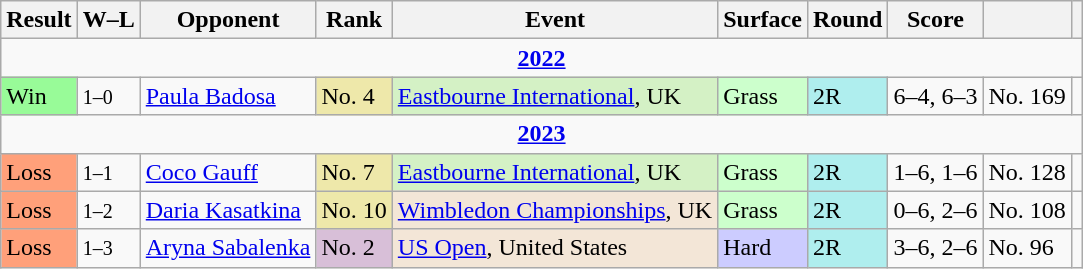<table class="wikitable sortable">
<tr>
<th>Result</th>
<th class=unsortable>W–L</th>
<th>Opponent</th>
<th>Rank</th>
<th>Event</th>
<th>Surface</th>
<th>Round</th>
<th class=unsortable>Score</th>
<th></th>
<th></th>
</tr>
<tr>
<td colspan="10" style="text-align:center"><strong><a href='#'>2022</a></strong></td>
</tr>
<tr>
<td bgcolor=98FB98>Win</td>
<td><small>1–0</small></td>
<td> <a href='#'>Paula Badosa</a></td>
<td bgcolor=#eee8aa>No. 4</td>
<td bgcolor=d4f1c5><a href='#'>Eastbourne International</a>, UK</td>
<td bgcolor=#cfc>Grass</td>
<td bgcolor=afeeee>2R</td>
<td>6–4, 6–3</td>
<td>No. 169</td>
<td></td>
</tr>
<tr>
<td colspan="10" style="text-align:center"><strong><a href='#'>2023</a></strong></td>
</tr>
<tr>
<td bgcolor=ffa07a>Loss</td>
<td><small>1–1</small></td>
<td> <a href='#'>Coco Gauff</a></td>
<td bgcolor=eee8aa>No. 7</td>
<td bgcolor=d4f1c5><a href='#'>Eastbourne International</a>, UK</td>
<td bgcolor=#cfc>Grass</td>
<td bgcolor=afeeee>2R</td>
<td>1–6, 1–6</td>
<td>No. 128</td>
<td></td>
</tr>
<tr>
<td bgcolor="ffa07a">Loss</td>
<td><small>1–2</small></td>
<td> <a href='#'>Daria Kasatkina</a></td>
<td bgcolor="eee8aa">No. 10</td>
<td bgcolor="f3e6d7"><a href='#'>Wimbledon Championships</a>, UK</td>
<td bgcolor="#cfc">Grass</td>
<td bgcolor="afeeee">2R</td>
<td>0–6, 2–6</td>
<td>No. 108</td>
<td></td>
</tr>
<tr>
<td bgcolor="ffa07a">Loss</td>
<td><small>1–3</small></td>
<td> <a href='#'>Aryna Sabalenka</a></td>
<td bgcolor="thistle">No. 2</td>
<td bgcolor="f3e6d7"><a href='#'>US Open</a>, United States</td>
<td bgcolor="#ccccff">Hard</td>
<td bgcolor="afeeee">2R</td>
<td>3–6, 2–6</td>
<td>No. 96</td>
<td></td>
</tr>
</table>
